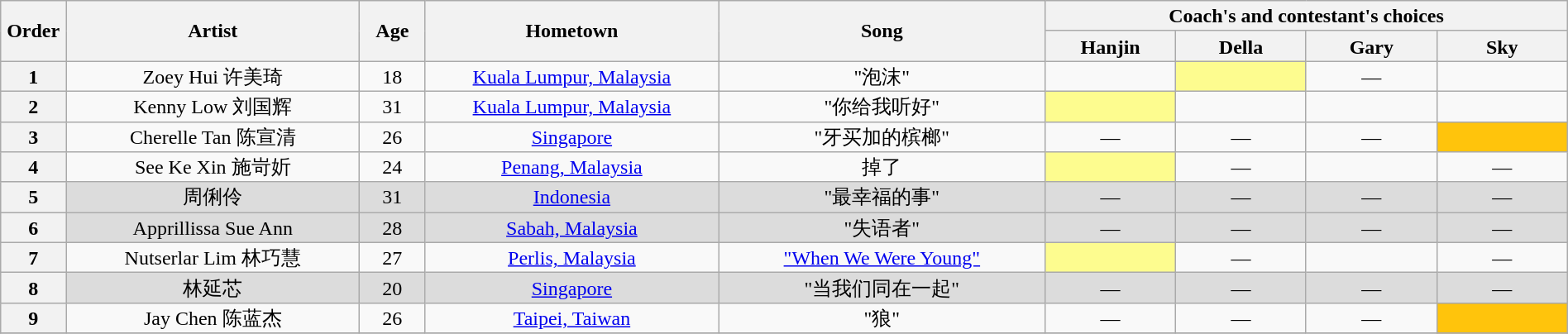<table class="wikitable" style="text-align:center; line-height:17px; width:100%;">
<tr>
<th scope="col" rowspan="2" style="width:04%;">Order</th>
<th scope="col" rowspan="2" style="width:18%;">Artist</th>
<th scope="col" rowspan="2" style="width:04%;">Age</th>
<th scope="col" rowspan="2" style="width:18%;">Hometown</th>
<th scope="col" rowspan="2" style="width:20%;">Song</th>
<th scope="col" colspan="4" style="width:24%;">Coach's and contestant's choices</th>
</tr>
<tr>
<th style="width:08%;">Hanjin</th>
<th style="width:08%;">Della</th>
<th style="width:08%;">Gary</th>
<th style="width:08%;">Sky</th>
</tr>
<tr>
<th>1</th>
<td>Zoey Hui 许美琦</td>
<td>18</td>
<td><a href='#'>Kuala Lumpur, Malaysia</a></td>
<td>"泡沫"</td>
<td><strong></strong></td>
<td style="background:#fdfc8f;"><strong></strong></td>
<td>—</td>
<td><strong></strong></td>
</tr>
<tr>
<th>2</th>
<td>Kenny Low 刘国辉</td>
<td>31</td>
<td><a href='#'>Kuala Lumpur, Malaysia</a></td>
<td>"你给我听好"</td>
<td style="background:#fdfc8f;"><strong></strong></td>
<td><strong></strong></td>
<td><strong></strong></td>
<td><strong></strong></td>
</tr>
<tr>
<th>3</th>
<td>Cherelle Tan 陈宣清</td>
<td>26</td>
<td><a href='#'>Singapore</a></td>
<td>"牙买加的槟榔"</td>
<td>—</td>
<td>—</td>
<td>—</td>
<td style="background:#FFC40C;"><strong></strong></td>
</tr>
<tr>
<th>4</th>
<td>See Ke Xin 施岢妡</td>
<td>24</td>
<td><a href='#'>Penang, Malaysia</a></td>
<td>掉了</td>
<td style="background:#fdfc8f;"><strong></strong></td>
<td>—</td>
<td><strong></strong></td>
<td>—</td>
</tr>
<tr bgcolor=#DCDCDC>
<th>5</th>
<td>周俐伶</td>
<td>31</td>
<td><a href='#'>Indonesia</a></td>
<td>"最幸福的事"</td>
<td>—</td>
<td>—</td>
<td>—</td>
<td>—</td>
</tr>
<tr bgcolor=#DCDCDC>
<th>6</th>
<td>Apprillissa Sue Ann</td>
<td>28</td>
<td><a href='#'>Sabah, Malaysia</a></td>
<td>"失语者"</td>
<td>—</td>
<td>—</td>
<td>—</td>
<td>—</td>
</tr>
<tr>
<th>7</th>
<td>Nutserlar Lim 林巧慧</td>
<td>27</td>
<td><a href='#'>Perlis, Malaysia</a></td>
<td><a href='#'>"When We Were Young"</a></td>
<td style="background:#fdfc8f;"><strong></strong></td>
<td>—</td>
<td><strong></strong></td>
<td>—</td>
</tr>
<tr bgcolor=#DCDCDC>
<th>8</th>
<td>林延芯</td>
<td>20</td>
<td><a href='#'>Singapore</a></td>
<td>"当我们同在一起"</td>
<td>—</td>
<td>—</td>
<td>—</td>
<td>—</td>
</tr>
<tr>
<th>9</th>
<td>Jay Chen 陈蓝杰</td>
<td>26</td>
<td><a href='#'>Taipei, Taiwan</a></td>
<td>"狼"</td>
<td>—</td>
<td>—</td>
<td>—</td>
<td style="background:#FFC40C;"><strong></strong></td>
</tr>
<tr>
</tr>
</table>
